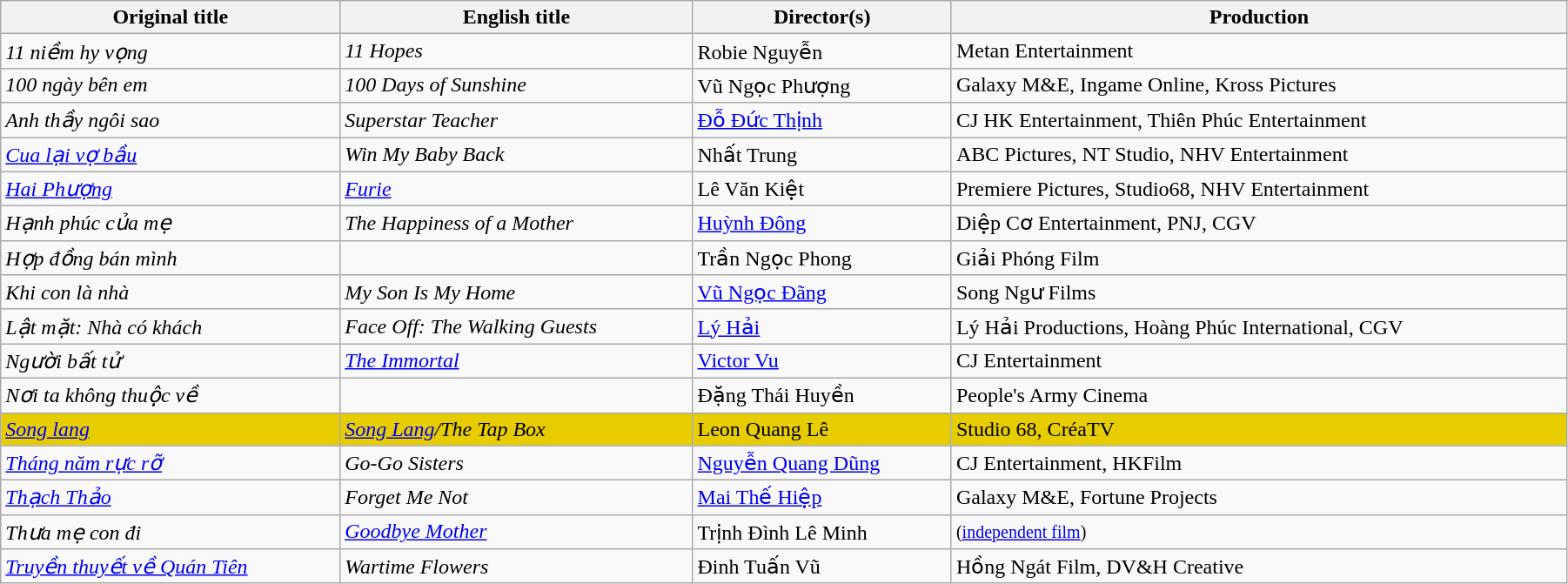<table class="sortable wikitable" style="width:95%; margin-bottom:2px">
<tr>
<th>Original title</th>
<th>English title</th>
<th>Director(s)</th>
<th>Production</th>
</tr>
<tr>
<td><em>11 niềm hy vọng</em></td>
<td><em>11 Hopes</em></td>
<td>Robie Nguyễn</td>
<td>Metan Entertainment</td>
</tr>
<tr>
<td><em>100 ngày bên em</em></td>
<td><em>100 Days of Sunshine</em></td>
<td>Vũ Ngọc Phượng</td>
<td>Galaxy M&E, Ingame Online, Kross Pictures</td>
</tr>
<tr>
<td><em>Anh thầy ngôi sao</em></td>
<td><em>Superstar Teacher</em></td>
<td><a href='#'>Đỗ Đức Thịnh</a></td>
<td>CJ HK Entertainment, Thiên Phúc Entertainment</td>
</tr>
<tr>
<td><em><a href='#'>Cua lại vợ bầu</a></em></td>
<td><em>Win My Baby Back</em></td>
<td>Nhất Trung</td>
<td>ABC Pictures, NT Studio, NHV Entertainment</td>
</tr>
<tr>
<td><em><a href='#'>Hai Phượng</a></em></td>
<td><em><a href='#'>Furie</a></em></td>
<td>Lê Văn Kiệt</td>
<td>Premiere Pictures, Studio68, NHV Entertainment</td>
</tr>
<tr>
<td><em>Hạnh phúc của mẹ</em></td>
<td><em>The Happiness of a Mother</em></td>
<td><a href='#'>Huỳnh Đông</a></td>
<td>Diệp Cơ Entertainment, PNJ, CGV</td>
</tr>
<tr>
<td><em>Hợp đồng bán mình</em></td>
<td></td>
<td>Trần Ngọc Phong</td>
<td>Giải Phóng Film</td>
</tr>
<tr>
<td><em>Khi con là nhà</em></td>
<td><em>My Son Is My Home</em></td>
<td><a href='#'>Vũ Ngọc Đãng</a></td>
<td>Song Ngư Films</td>
</tr>
<tr>
<td><em>Lật mặt: Nhà có khách</em></td>
<td><em>Face Off: The Walking Guests</em></td>
<td><a href='#'>Lý Hải</a></td>
<td>Lý Hải Productions, Hoàng Phúc International, CGV</td>
</tr>
<tr>
<td><em>Người bất tử</em></td>
<td><em><a href='#'>The Immortal</a></em></td>
<td><a href='#'>Victor Vu</a></td>
<td>CJ Entertainment</td>
</tr>
<tr>
<td><em>Nơi ta không thuộc về</em></td>
<td></td>
<td>Đặng Thái Huyền</td>
<td>People's Army Cinema</td>
</tr>
<tr style="background:#E7CD00;">
<td><em><a href='#'>Song lang</a></em></td>
<td><em><a href='#'>Song Lang</a>/The Tap Box</em></td>
<td>Leon Quang Lê</td>
<td>Studio 68, CréaTV</td>
</tr>
<tr>
<td><em><a href='#'>Tháng năm rực rỡ</a></em></td>
<td><em>Go-Go Sisters</em></td>
<td><a href='#'>Nguyễn Quang Dũng</a></td>
<td>CJ Entertainment, HKFilm</td>
</tr>
<tr>
<td><em><a href='#'>Thạch Thảo</a></em></td>
<td><em>Forget Me Not</em></td>
<td><a href='#'>Mai Thế Hiệp</a></td>
<td>Galaxy M&E, Fortune Projects</td>
</tr>
<tr>
<td><em>Thưa mẹ con đi</em></td>
<td><em><a href='#'>Goodbye Mother</a></em></td>
<td>Trịnh Đình Lê Minh</td>
<td><small>(<a href='#'>independent film</a>)</small></td>
</tr>
<tr>
<td><em><a href='#'>Truyền thuyết về Quán Tiên</a></em></td>
<td><em>Wartime Flowers</em></td>
<td>Đinh Tuấn Vũ</td>
<td>Hồng Ngát Film, DV&H Creative</td>
</tr>
</table>
